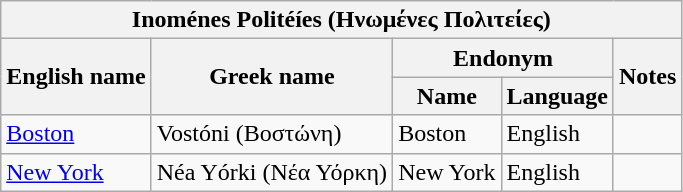<table class="wikitable sortable">
<tr>
<th colspan="5"> Inoménes Politéíes (Ηνωμένες Πολιτείες)</th>
</tr>
<tr>
<th rowspan="2">English name</th>
<th rowspan="2">Greek name</th>
<th colspan="2">Endonym</th>
<th rowspan="2">Notes</th>
</tr>
<tr>
<th>Name</th>
<th>Language</th>
</tr>
<tr>
<td><a href='#'>Boston</a></td>
<td>Vostóni (Βοστώνη)</td>
<td>Boston</td>
<td>English</td>
<td></td>
</tr>
<tr>
<td><a href='#'>New York</a></td>
<td>Néa Yórki (Νέα Υόρκη)</td>
<td>New York</td>
<td>English</td>
<td></td>
</tr>
</table>
